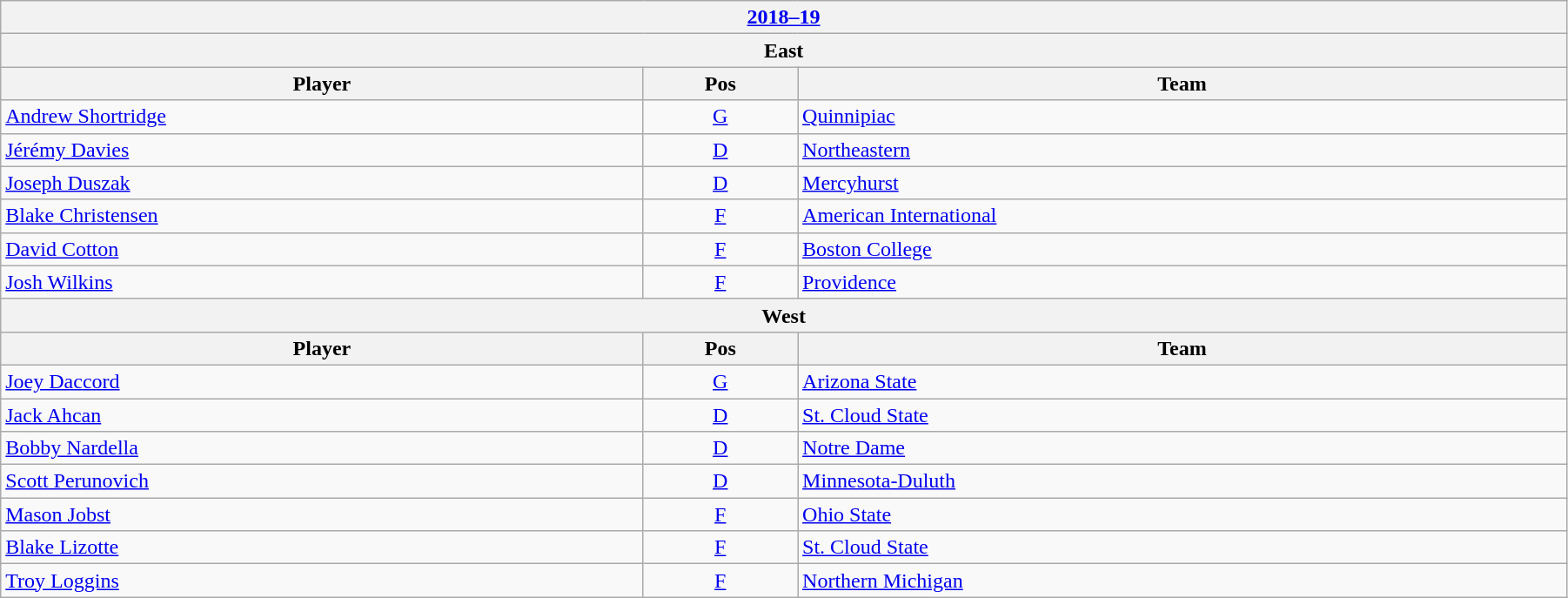<table class="wikitable" width=95%>
<tr>
<th colspan=3><a href='#'>2018–19</a></th>
</tr>
<tr>
<th colspan=3><strong>East</strong></th>
</tr>
<tr>
<th>Player</th>
<th>Pos</th>
<th>Team</th>
</tr>
<tr>
<td><a href='#'>Andrew Shortridge</a></td>
<td style="text-align:center;"><a href='#'>G</a></td>
<td><a href='#'>Quinnipiac</a></td>
</tr>
<tr>
<td><a href='#'>Jérémy Davies</a></td>
<td style="text-align:center;"><a href='#'>D</a></td>
<td><a href='#'>Northeastern</a></td>
</tr>
<tr>
<td><a href='#'>Joseph Duszak</a></td>
<td style="text-align:center;"><a href='#'>D</a></td>
<td><a href='#'>Mercyhurst</a></td>
</tr>
<tr>
<td><a href='#'>Blake Christensen</a></td>
<td style="text-align:center;"><a href='#'>F</a></td>
<td><a href='#'>American International</a></td>
</tr>
<tr>
<td><a href='#'>David Cotton</a></td>
<td style="text-align:center;"><a href='#'>F</a></td>
<td><a href='#'>Boston College</a></td>
</tr>
<tr>
<td><a href='#'>Josh Wilkins</a></td>
<td style="text-align:center;"><a href='#'>F</a></td>
<td><a href='#'>Providence</a></td>
</tr>
<tr>
<th colspan=3><strong>West</strong></th>
</tr>
<tr>
<th>Player</th>
<th>Pos</th>
<th>Team</th>
</tr>
<tr>
<td><a href='#'>Joey Daccord</a></td>
<td style="text-align:center;"><a href='#'>G</a></td>
<td><a href='#'>Arizona State</a></td>
</tr>
<tr>
<td><a href='#'>Jack Ahcan</a></td>
<td style="text-align:center;"><a href='#'>D</a></td>
<td><a href='#'>St. Cloud State</a></td>
</tr>
<tr>
<td><a href='#'>Bobby Nardella</a></td>
<td style="text-align:center;"><a href='#'>D</a></td>
<td><a href='#'>Notre Dame</a></td>
</tr>
<tr>
<td><a href='#'>Scott Perunovich</a></td>
<td style="text-align:center;"><a href='#'>D</a></td>
<td><a href='#'>Minnesota-Duluth</a></td>
</tr>
<tr>
<td><a href='#'>Mason Jobst</a></td>
<td style="text-align:center;"><a href='#'>F</a></td>
<td><a href='#'>Ohio State</a></td>
</tr>
<tr>
<td><a href='#'>Blake Lizotte</a></td>
<td style="text-align:center;"><a href='#'>F</a></td>
<td><a href='#'>St. Cloud State</a></td>
</tr>
<tr>
<td><a href='#'>Troy Loggins</a></td>
<td style="text-align:center;"><a href='#'>F</a></td>
<td><a href='#'>Northern Michigan</a></td>
</tr>
</table>
